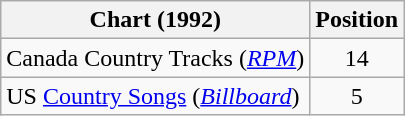<table class="wikitable sortable">
<tr>
<th scope="col">Chart (1992)</th>
<th scope="col">Position</th>
</tr>
<tr>
<td>Canada Country Tracks (<em><a href='#'>RPM</a></em>)</td>
<td align="center">14</td>
</tr>
<tr>
<td>US <a href='#'>Country Songs</a> (<em><a href='#'>Billboard</a></em>)</td>
<td align="center">5</td>
</tr>
</table>
